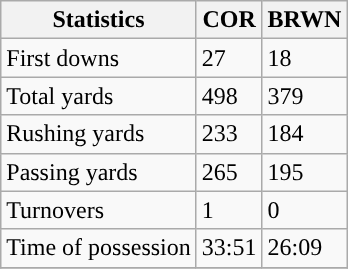<table class="wikitable">
<tr>
<th>Statistics</th>
<th>COR</th>
<th>BRWN</th>
</tr>
<tr>
<td>First downs</td>
<td>27</td>
<td>18</td>
</tr>
<tr>
<td>Total yards</td>
<td>498</td>
<td>379</td>
</tr>
<tr>
<td>Rushing yards</td>
<td>233</td>
<td>184</td>
</tr>
<tr>
<td>Passing yards</td>
<td>265</td>
<td>195</td>
</tr>
<tr>
<td>Turnovers</td>
<td>1</td>
<td>0</td>
</tr>
<tr>
<td>Time of possession</td>
<td>33:51</td>
<td>26:09</td>
</tr>
<tr>
</tr>
</table>
